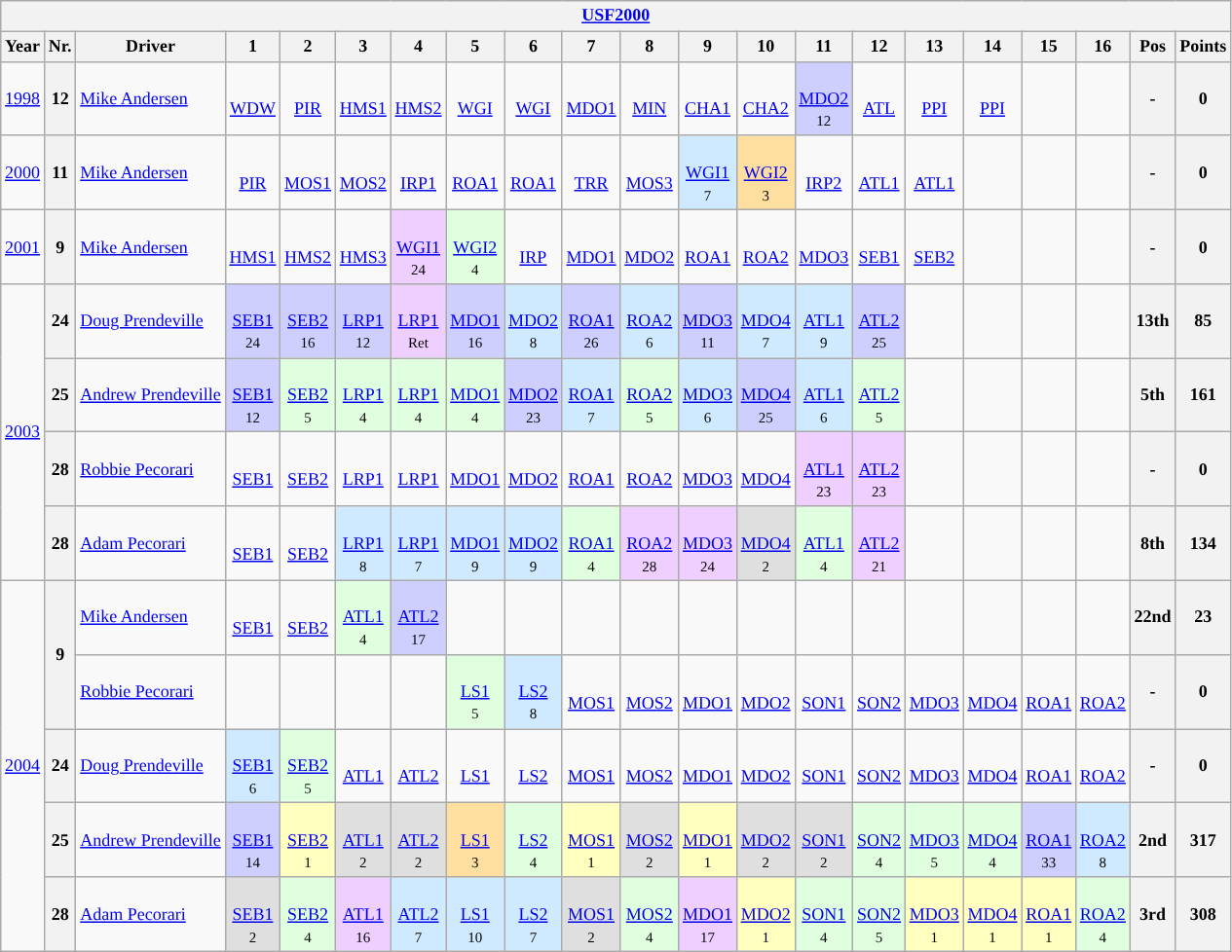<table class="wikitable collapsible collapsed" style="text-align:center; font-size:75%">
<tr>
<th colspan=21><a href='#'>USF2000</a></th>
</tr>
<tr>
<th>Year</th>
<th>Nr.</th>
<th>Driver</th>
<th>1</th>
<th>2</th>
<th>3</th>
<th>4</th>
<th>5</th>
<th>6</th>
<th>7</th>
<th>8</th>
<th>9</th>
<th>10</th>
<th>11</th>
<th>12</th>
<th>13</th>
<th>14</th>
<th>15</th>
<th>16</th>
<th>Pos</th>
<th>Points</th>
</tr>
<tr>
<td><a href='#'>1998</a></td>
<th>12</th>
<td align=left> <a href='#'>Mike Andersen</a></td>
<td><br><a href='#'>WDW</a></td>
<td><br><a href='#'>PIR</a></td>
<td><br><a href='#'>HMS1</a></td>
<td><br><a href='#'>HMS2</a></td>
<td><br><a href='#'>WGI</a></td>
<td><br><a href='#'>WGI</a></td>
<td><br><a href='#'>MDO1</a></td>
<td><br><a href='#'>MIN</a></td>
<td><br><a href='#'>CHA1</a></td>
<td><br><a href='#'>CHA2</a></td>
<td style="background-color:#CFCFFF"><br><a href='#'>MDO2</a><br><small>12</small></td>
<td><br><a href='#'>ATL</a></td>
<td><br><a href='#'>PPI</a></td>
<td><br><a href='#'>PPI</a></td>
<td></td>
<td></td>
<th>-</th>
<th>0</th>
</tr>
<tr>
<td><a href='#'>2000</a></td>
<th>11</th>
<td align=left> <a href='#'>Mike Andersen</a></td>
<td><br><a href='#'>PIR</a></td>
<td><br><a href='#'>MOS1</a></td>
<td><br><a href='#'>MOS2</a></td>
<td><br><a href='#'>IRP1</a></td>
<td><br><a href='#'>ROA1</a></td>
<td><br><a href='#'>ROA1</a></td>
<td><br><a href='#'>TRR</a></td>
<td><br><a href='#'>MOS3</a></td>
<td style="background-color:#CFEAFF"><br><a href='#'>WGI1</a><br><small>7</small></td>
<td style="background-color:#FFDF9F"><br><a href='#'>WGI2</a><br><small>3</small></td>
<td><br><a href='#'>IRP2</a></td>
<td><br><a href='#'>ATL1</a></td>
<td><br><a href='#'>ATL1</a></td>
<td></td>
<td></td>
<td></td>
<th>-</th>
<th>0</th>
</tr>
<tr>
<td><a href='#'>2001</a></td>
<th>9</th>
<td align=left> <a href='#'>Mike Andersen</a></td>
<td><br><a href='#'>HMS1</a></td>
<td><br><a href='#'>HMS2</a></td>
<td><br><a href='#'>HMS3</a></td>
<td style="background-color:#EFCFFF"><br><a href='#'>WGI1</a><br><small>24</small></td>
<td style="background-color:#DFFFDF"><br><a href='#'>WGI2</a><br><small>4</small></td>
<td><br><a href='#'>IRP</a></td>
<td><br><a href='#'>MDO1</a></td>
<td><br><a href='#'>MDO2</a></td>
<td><br><a href='#'>ROA1</a></td>
<td><br><a href='#'>ROA2</a></td>
<td><br><a href='#'>MDO3</a></td>
<td><br><a href='#'>SEB1</a></td>
<td><br><a href='#'>SEB2</a></td>
<td></td>
<td></td>
<td></td>
<th>-</th>
<th>0</th>
</tr>
<tr>
<td rowspan=4><a href='#'>2003</a></td>
<th>24</th>
<td align=left> <a href='#'>Doug Prendeville</a></td>
<td style="background-color:#CFCFFF"><br><a href='#'>SEB1</a><br><small>24</small></td>
<td style="background-color:#CFCFFF"><br><a href='#'>SEB2</a><br><small>16</small></td>
<td style="background-color:#CFCFFF"><br><a href='#'>LRP1</a><br><small>12</small></td>
<td style="background-color:#EFCFFF"><br><a href='#'>LRP1</a><br><small>Ret</small></td>
<td style="background-color:#CFCFFF"><br><a href='#'>MDO1</a><br><small>16</small></td>
<td style="background-color:#CFEAFF"><br><a href='#'>MDO2</a><br><small>8</small></td>
<td style="background-color:#CFCFFF"><br><a href='#'>ROA1</a><br><small>26</small></td>
<td style="background-color:#CFEAFF"><br><a href='#'>ROA2</a><br><small>6</small></td>
<td style="background-color:#CFCFFF"><br><a href='#'>MDO3</a><br><small>11</small></td>
<td style="background-color:#CFEAFF"><br><a href='#'>MDO4</a><br><small>7</small></td>
<td style="background-color:#CFEAFF"><br><a href='#'>ATL1</a><br><small>9</small></td>
<td style="background-color:#CFCFFF"><br><a href='#'>ATL2</a><br><small>25</small></td>
<td></td>
<td></td>
<td></td>
<td></td>
<th>13th</th>
<th>85</th>
</tr>
<tr>
<th>25</th>
<td align=left> <a href='#'>Andrew Prendeville</a></td>
<td style="background-color:#CFCFFF"><br><a href='#'>SEB1</a><br><small>12</small></td>
<td style="background-color:#DFFFDF"><br><a href='#'>SEB2</a><br><small>5</small></td>
<td style="background-color:#DFFFDF"><br><a href='#'>LRP1</a><br><small>4</small></td>
<td style="background-color:#DFFFDF"><br><a href='#'>LRP1</a><br><small>4</small></td>
<td style="background-color:#DFFFDF"><br><a href='#'>MDO1</a><br><small>4</small></td>
<td style="background-color:#CFCFFF"><br><a href='#'>MDO2</a><br><small>23</small></td>
<td style="background-color:#CFEAFF"><br><a href='#'>ROA1</a><br><small>7</small></td>
<td style="background-color:#DFFFDF"><br><a href='#'>ROA2</a><br><small>5</small></td>
<td style="background-color:#CFEAFF"><br><a href='#'>MDO3</a><br><small>6</small></td>
<td style="background-color:#CFCFFF"><br><a href='#'>MDO4</a><br><small>25</small></td>
<td style="background-color:#CFEAFF"><br><a href='#'>ATL1</a><br><small>6</small></td>
<td style="background-color:#DFFFDF"><br><a href='#'>ATL2</a><br><small>5</small></td>
<td></td>
<td></td>
<td></td>
<td></td>
<th>5th</th>
<th>161</th>
</tr>
<tr>
<th>28</th>
<td align=left> <a href='#'>Robbie Pecorari</a></td>
<td><br><a href='#'>SEB1</a></td>
<td><br><a href='#'>SEB2</a></td>
<td><br><a href='#'>LRP1</a></td>
<td><br><a href='#'>LRP1</a></td>
<td><br><a href='#'>MDO1</a></td>
<td><br><a href='#'>MDO2</a></td>
<td><br><a href='#'>ROA1</a></td>
<td><br><a href='#'>ROA2</a></td>
<td><br><a href='#'>MDO3</a></td>
<td><br><a href='#'>MDO4</a></td>
<td style="background-color:#EFCFFF"><br><a href='#'>ATL1</a><br><small>23</small></td>
<td style="background-color:#EFCFFF"><br><a href='#'>ATL2</a><br><small>23</small></td>
<td></td>
<td></td>
<td></td>
<td></td>
<th>-</th>
<th>0</th>
</tr>
<tr>
<th>28</th>
<td align=left> <a href='#'>Adam Pecorari</a></td>
<td><br><a href='#'>SEB1</a></td>
<td><br><a href='#'>SEB2</a></td>
<td style="background-color:#CFEAFF"><br><a href='#'>LRP1</a><br><small>8</small></td>
<td style="background-color:#CFEAFF"><br><a href='#'>LRP1</a><br><small>7</small></td>
<td style="background-color:#CFEAFF"><br><a href='#'>MDO1</a><br><small>9</small></td>
<td style="background-color:#CFEAFF"><br><a href='#'>MDO2</a><br><small>9</small></td>
<td style="background-color:#DFFFDF"><br><a href='#'>ROA1</a><br><small>4</small></td>
<td style="background-color:#EFCFFF"><br><a href='#'>ROA2</a><br><small>28</small></td>
<td style="background-color:#EFCFFF"><br><a href='#'>MDO3</a><br><small>24</small></td>
<td style="background-color:#DFDFDF"><br><a href='#'>MDO4</a><br><small>2</small></td>
<td style="background-color:#DFFFDF"><br><a href='#'>ATL1</a><br><small>4</small></td>
<td style="background-color:#EFCFFF"><br><a href='#'>ATL2</a><br><small>21</small></td>
<td></td>
<td></td>
<td></td>
<td></td>
<th>8th</th>
<th>134</th>
</tr>
<tr>
<td rowspan=5><a href='#'>2004</a></td>
<th rowspan=2>9</th>
<td align=left> <a href='#'>Mike Andersen</a></td>
<td><br><a href='#'>SEB1</a></td>
<td><br><a href='#'>SEB2</a></td>
<td style="background-color:#DFFFDF"><br><a href='#'>ATL1</a><br><small>4</small></td>
<td style="background-color:#CFCFFF"><br><a href='#'>ATL2</a><br><small>17</small></td>
<td></td>
<td></td>
<td></td>
<td></td>
<td></td>
<td></td>
<td></td>
<td></td>
<td></td>
<td></td>
<td></td>
<td></td>
<th>22nd</th>
<th>23</th>
</tr>
<tr>
<td align=left> <a href='#'>Robbie Pecorari</a></td>
<td></td>
<td></td>
<td></td>
<td></td>
<td style="background-color:#DFFFDF"><br><a href='#'>LS1</a><br><small>5</small></td>
<td style="background-color:#CFEAFF"><br><a href='#'>LS2</a><br><small>8</small></td>
<td><br><a href='#'>MOS1</a></td>
<td><br><a href='#'>MOS2</a></td>
<td><br><a href='#'>MDO1</a></td>
<td><br><a href='#'>MDO2</a></td>
<td><br><a href='#'>SON1</a></td>
<td><br><a href='#'>SON2</a></td>
<td><br><a href='#'>MDO3</a></td>
<td><br><a href='#'>MDO4</a></td>
<td><br><a href='#'>ROA1</a></td>
<td><br><a href='#'>ROA2</a></td>
<th>-</th>
<th>0</th>
</tr>
<tr>
<th>24</th>
<td align=left> <a href='#'>Doug Prendeville</a></td>
<td style="background-color:#CFEAFF"><br><a href='#'>SEB1</a><br><small>6</small></td>
<td style="background-color:#DFFFDF"><br><a href='#'>SEB2</a><br><small>5</small></td>
<td><br><a href='#'>ATL1</a></td>
<td><br><a href='#'>ATL2</a></td>
<td><br><a href='#'>LS1</a></td>
<td><br><a href='#'>LS2</a></td>
<td><br><a href='#'>MOS1</a></td>
<td><br><a href='#'>MOS2</a></td>
<td><br><a href='#'>MDO1</a></td>
<td><br><a href='#'>MDO2</a></td>
<td><br><a href='#'>SON1</a></td>
<td><br><a href='#'>SON2</a></td>
<td><br><a href='#'>MDO3</a></td>
<td><br><a href='#'>MDO4</a></td>
<td><br><a href='#'>ROA1</a></td>
<td><br><a href='#'>ROA2</a></td>
<th>-</th>
<th>0</th>
</tr>
<tr>
<th>25</th>
<td align=left> <a href='#'>Andrew Prendeville</a></td>
<td style="background-color:#CFCFFF"><br><a href='#'>SEB1</a><br><small>14</small></td>
<td style="background-color:#FFFFBF"><br><a href='#'>SEB2</a><br><small>1</small></td>
<td style="background-color:#DFDFDF"><br><a href='#'>ATL1</a><br><small>2</small></td>
<td style="background-color:#DFDFDF"><br><a href='#'>ATL2</a><br><small>2</small></td>
<td style="background-color:#FFDF9F"><br><a href='#'>LS1</a><br><small>3</small></td>
<td style="background-color:#DFFFDF"><br><a href='#'>LS2</a><br><small>4</small></td>
<td style="background-color:#FFFFBF"><br><a href='#'>MOS1</a><br><small>1</small></td>
<td style="background-color:#DFDFDF"><br><a href='#'>MOS2</a><br><small>2</small></td>
<td style="background-color:#FFFFBF"><br><a href='#'>MDO1</a><br><small>1</small></td>
<td style="background-color:#DFDFDF"><br><a href='#'>MDO2</a><br><small>2</small></td>
<td style="background-color:#DFDFDF"><br><a href='#'>SON1</a><br><small>2</small></td>
<td style="background-color:#DFFFDF"><br><a href='#'>SON2</a><br><small>4</small></td>
<td style="background-color:#DFFFDF"><br><a href='#'>MDO3</a><br><small>5</small></td>
<td style="background-color:#DFFFDF"><br><a href='#'>MDO4</a><br><small>4</small></td>
<td style="background-color:#CFCFFF"><br><a href='#'>ROA1</a><br><small>33</small></td>
<td style="background-color:#CFEAFF"><br><a href='#'>ROA2</a><br><small>8</small></td>
<th>2nd</th>
<th>317</th>
</tr>
<tr>
<th>28</th>
<td align=left> <a href='#'>Adam Pecorari</a></td>
<td style="background-color:#DFDFDF"><br><a href='#'>SEB1</a><br><small>2</small></td>
<td style="background-color:#DFFFDF"><br><a href='#'>SEB2</a><br><small>4</small></td>
<td style="background-color:#EFCFFF"><br><a href='#'>ATL1</a><br><small>16</small></td>
<td style="background-color:#CFEAFF"><br><a href='#'>ATL2</a><br><small>7</small></td>
<td style="background-color:#CFEAFF"><br><a href='#'>LS1</a><br><small>10</small></td>
<td style="background-color:#CFEAFF"><br><a href='#'>LS2</a><br><small>7</small></td>
<td style="background-color:#DFDFDF"><br><a href='#'>MOS1</a><br><small>2</small></td>
<td style="background-color:#DFFFDF"><br><a href='#'>MOS2</a><br><small>4</small></td>
<td style="background-color:#EFCFFF"><br><a href='#'>MDO1</a><br><small>17</small></td>
<td style="background-color:#FFFFBF"><br><a href='#'>MDO2</a><br><small>1</small></td>
<td style="background-color:#DFFFDF"><br><a href='#'>SON1</a><br><small>4</small></td>
<td style="background-color:#DFFFDF"><br><a href='#'>SON2</a><br><small>5</small></td>
<td style="background-color:#FFFFBF"><br><a href='#'>MDO3</a><br><small>1</small></td>
<td style="background-color:#FFFFBF"><br><a href='#'>MDO4</a><br><small>1</small></td>
<td style="background-color:#FFFFBF"><br><a href='#'>ROA1</a><br><small>1</small></td>
<td style="background-color:#DFFFDF"><br><a href='#'>ROA2</a><br><small>4</small></td>
<th>3rd</th>
<th>308</th>
</tr>
</table>
